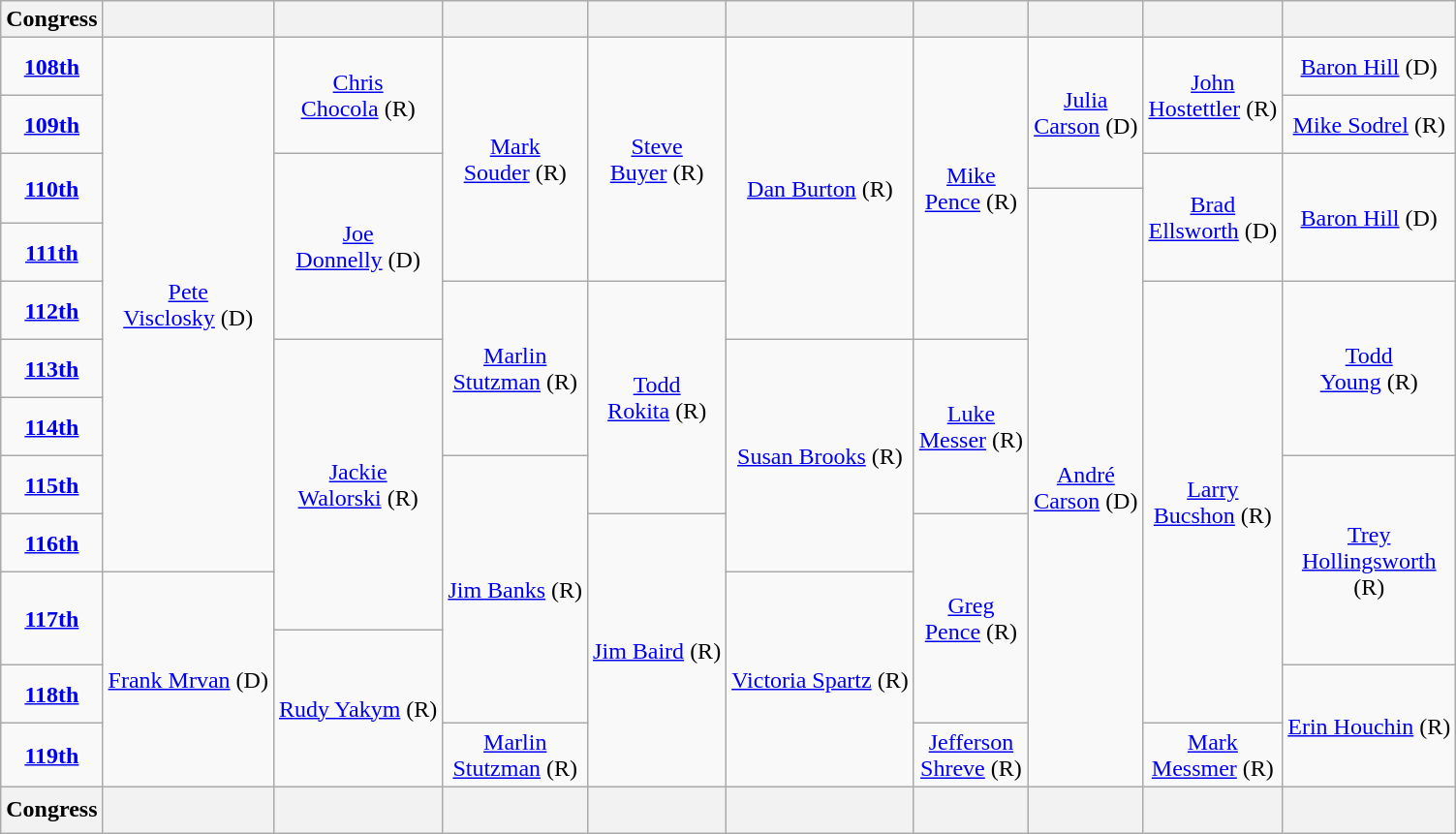<table class="wikitable" style="text-align:center;">
<tr>
<th>Congress</th>
<th></th>
<th></th>
<th></th>
<th></th>
<th></th>
<th></th>
<th></th>
<th></th>
<th></th>
</tr>
<tr style="height:2.5em">
<td><strong><a href='#'>108th</a></strong> </td>
<td rowspan="10" ><a href='#'>Pete<br>Visclosky</a> (D)</td>
<td rowspan=2 ><a href='#'>Chris<br>Chocola</a> (R)</td>
<td rowspan="5" ><a href='#'>Mark<br>Souder</a> (R)</td>
<td rowspan="5" ><a href='#'>Steve<br>Buyer</a> (R)</td>
<td rowspan="6" ><a href='#'>Dan Burton</a> (R)</td>
<td rowspan="6" ><a href='#'>Mike<br>Pence</a> (R)</td>
<td rowspan="3" ><a href='#'>Julia<br>Carson</a> (D)</td>
<td rowspan="2" ><a href='#'>John<br>Hostettler</a> (R)</td>
<td><a href='#'>Baron Hill</a> (D)</td>
</tr>
<tr style="height:2.5em">
<td><strong><a href='#'>109th</a></strong> </td>
<td><a href='#'>Mike Sodrel</a> (R)</td>
</tr>
<tr style=height:1.5em>
<td rowspan="2"><strong><a href='#'>110th</a></strong> </td>
<td rowspan="4" ><a href='#'>Joe<br>Donnelly</a> (D)</td>
<td rowspan="3" ><a href='#'>Brad<br>Ellsworth</a> (D)</td>
<td rowspan="3" ><a href='#'>Baron Hill</a> (D)</td>
</tr>
<tr style="height:1.5em">
<td rowspan="11" ><a href='#'>André<br>Carson</a> (D)</td>
</tr>
<tr style="height:2.5em">
<td><strong><a href='#'>111th</a></strong> </td>
</tr>
<tr style="height:2.5em">
<td><strong><a href='#'>112th</a></strong> </td>
<td rowspan=3 ><a href='#'>Marlin<br>Stutzman</a> (R)</td>
<td rowspan=4 ><a href='#'>Todd<br>Rokita</a> (R)</td>
<td rowspan=8 ><a href='#'>Larry<br>Bucshon</a> (R)</td>
<td rowspan=3 ><a href='#'>Todd<br>Young</a> (R)</td>
</tr>
<tr style="height:2.5em">
<td><strong><a href='#'>113th</a></strong> </td>
<td rowspan=5 ><a href='#'>Jackie<br>Walorski</a> (R)</td>
<td rowspan=4 ><a href='#'>Susan Brooks</a> (R)</td>
<td rowspan=3 ><a href='#'>Luke<br>Messer</a> (R)</td>
</tr>
<tr style="height:2.5em">
<td><strong><a href='#'>114th</a></strong> </td>
</tr>
<tr style="height:2.5em">
<td><strong><a href='#'>115th</a></strong> </td>
<td rowspan=5 ><a href='#'>Jim Banks</a> (R)</td>
<td rowspan=4 ><a href='#'>Trey<br>Hollingsworth</a><br>(R)</td>
</tr>
<tr style="height:2.5em">
<td><strong><a href='#'>116th</a></strong> </td>
<td rowspan=5 ><a href='#'>Jim Baird</a> (R)</td>
<td rowspan=4 ><a href='#'>Greg<br>Pence</a> (R)</td>
</tr>
<tr style="height:2.5em">
<td rowspan="2"><strong><a href='#'>117th</a></strong> </td>
<td rowspan=4 ><a href='#'>Frank Mrvan</a> (D)</td>
<td rowspan=4 ><a href='#'>Victoria Spartz</a> (R)</td>
</tr>
<tr style="height:1.5em">
<td rowspan=3 ><a href='#'>Rudy Yakym</a> (R)</td>
</tr>
<tr style="height:2.5em">
<td><strong><a href='#'>118th</a></strong> </td>
<td rowspan=2 ><a href='#'>Erin Houchin</a> (R)</td>
</tr>
<tr style="height:2.5em">
<td><strong><a href='#'>119th</a></strong> </td>
<td><a href='#'>Marlin<br>Stutzman</a> (R)</td>
<td><a href='#'>Jefferson<br>Shreve</a> (R)</td>
<td><a href='#'>Mark<br>Messmer</a> (R)</td>
</tr>
<tr style="height:2em">
<th>Congress</th>
<th></th>
<th></th>
<th></th>
<th></th>
<th></th>
<th></th>
<th></th>
<th></th>
<th></th>
</tr>
</table>
